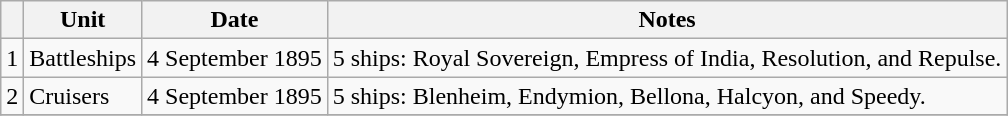<table class=wikitable>
<tr>
<th></th>
<th>Unit</th>
<th>Date</th>
<th>Notes</th>
</tr>
<tr>
<td>1</td>
<td>Battleships</td>
<td>4 September 1895</td>
<td>5 ships: Royal Sovereign, Empress of India, Resolution, and Repulse.</td>
</tr>
<tr>
<td>2</td>
<td>Cruisers</td>
<td>4 September 1895</td>
<td>5 ships: Blenheim, Endymion, Bellona, Halcyon, and Speedy.</td>
</tr>
<tr>
</tr>
</table>
